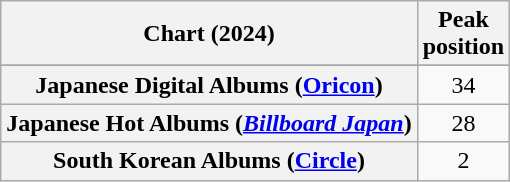<table class="wikitable sortable plainrowheaders" style="text-align:center">
<tr>
<th scope="col">Chart (2024)</th>
<th scope="col">Peak<br>position</th>
</tr>
<tr>
</tr>
<tr>
<th scope="row">Japanese Digital Albums (<a href='#'>Oricon</a>)</th>
<td>34</td>
</tr>
<tr>
<th scope="row">Japanese Hot Albums (<em><a href='#'>Billboard Japan</a></em>)</th>
<td>28</td>
</tr>
<tr>
<th scope="row">South Korean Albums (<a href='#'>Circle</a>)</th>
<td>2</td>
</tr>
</table>
